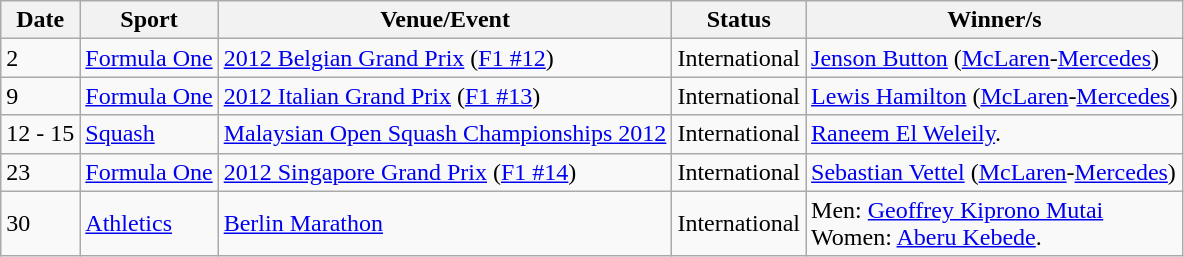<table class="wikitable sortable">
<tr>
<th>Date</th>
<th>Sport</th>
<th>Venue/Event</th>
<th>Status</th>
<th>Winner/s</th>
</tr>
<tr>
<td>2</td>
<td><a href='#'>Formula One</a></td>
<td> <a href='#'>2012 Belgian Grand Prix</a> (<a href='#'>F1 #12</a>)</td>
<td>International</td>
<td> <a href='#'>Jenson Button</a> (<a href='#'>McLaren</a>-<a href='#'>Mercedes</a>)</td>
</tr>
<tr>
<td>9</td>
<td><a href='#'>Formula One</a></td>
<td> <a href='#'>2012 Italian Grand Prix</a> (<a href='#'>F1 #13</a>)</td>
<td>International</td>
<td> <a href='#'>Lewis Hamilton</a> (<a href='#'>McLaren</a>-<a href='#'>Mercedes</a>)</td>
</tr>
<tr>
<td>12 - 15</td>
<td><a href='#'>Squash</a></td>
<td> <a href='#'>Malaysian Open Squash Championships 2012</a></td>
<td>International</td>
<td> <a href='#'>Raneem El Weleily</a>.</td>
</tr>
<tr>
<td>23</td>
<td><a href='#'>Formula One</a></td>
<td> <a href='#'>2012 Singapore Grand Prix</a> (<a href='#'>F1 #14</a>)</td>
<td>International</td>
<td> <a href='#'>Sebastian Vettel</a> (<a href='#'>McLaren</a>-<a href='#'>Mercedes</a>)</td>
</tr>
<tr>
<td>30</td>
<td><a href='#'>Athletics</a></td>
<td> <a href='#'>Berlin Marathon</a></td>
<td>International</td>
<td>Men:  <a href='#'>Geoffrey Kiprono Mutai</a><br>Women:  <a href='#'>Aberu Kebede</a>.</td>
</tr>
</table>
